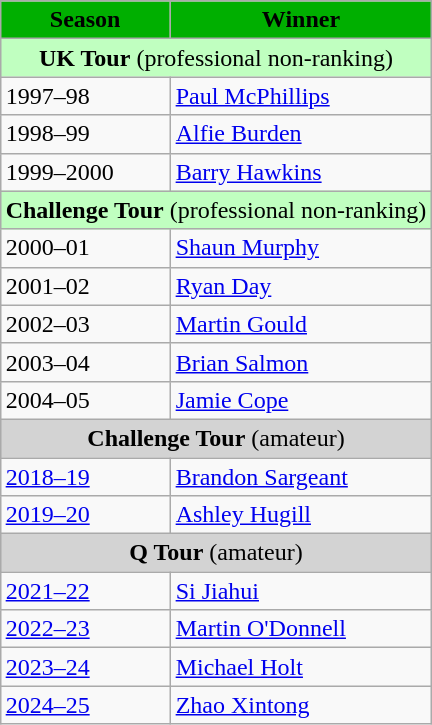<table class="wikitable" style="margin: auto">
<tr>
<th style="text-align: center; background-color: #00af00">Season</th>
<th style="text-align: center; background-color: #00af00">Winner</th>
</tr>
<tr>
<td colspan=2 style="text-align: center; background-color: #c0ffc0"><strong>UK Tour</strong> (professional non-ranking)</td>
</tr>
<tr>
<td>1997–98</td>
<td> <a href='#'>Paul McPhillips</a></td>
</tr>
<tr>
<td>1998–99</td>
<td> <a href='#'>Alfie Burden</a></td>
</tr>
<tr>
<td>1999–2000</td>
<td> <a href='#'>Barry Hawkins</a></td>
</tr>
<tr>
<td colspan=2 style="text-align: center; background-color: #c0ffc0"><strong>Challenge Tour</strong> (professional non-ranking)</td>
</tr>
<tr>
<td>2000–01</td>
<td> <a href='#'>Shaun Murphy</a></td>
</tr>
<tr>
<td>2001–02</td>
<td> <a href='#'>Ryan Day</a></td>
</tr>
<tr>
<td>2002–03</td>
<td> <a href='#'>Martin Gould</a></td>
</tr>
<tr>
<td>2003–04</td>
<td> <a href='#'>Brian Salmon</a></td>
</tr>
<tr>
<td>2004–05</td>
<td> <a href='#'>Jamie Cope</a></td>
</tr>
<tr>
<td colspan=2 style="text-align: center; background-color:lightgrey"><strong>Challenge Tour</strong> (amateur)</td>
</tr>
<tr>
<td><a href='#'>2018–19</a></td>
<td> <a href='#'>Brandon Sargeant</a></td>
</tr>
<tr>
<td><a href='#'>2019–20</a></td>
<td> <a href='#'>Ashley Hugill</a></td>
</tr>
<tr>
<td colspan=2 style="text-align: center; background-color:lightgrey"><strong>Q Tour</strong> (amateur)</td>
</tr>
<tr>
<td><a href='#'>2021–22</a></td>
<td> <a href='#'>Si Jiahui</a></td>
</tr>
<tr>
<td><a href='#'>2022–23</a></td>
<td> <a href='#'>Martin O'Donnell</a></td>
</tr>
<tr>
<td><a href='#'>2023–24</a></td>
<td> <a href='#'>Michael Holt</a></td>
</tr>
<tr>
<td><a href='#'>2024–25</a></td>
<td> <a href='#'>Zhao Xintong</a></td>
</tr>
</table>
